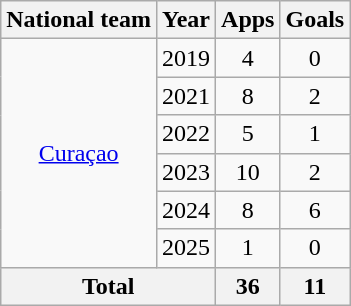<table class="wikitable" style="text-align:center">
<tr>
<th>National team</th>
<th>Year</th>
<th>Apps</th>
<th>Goals</th>
</tr>
<tr>
<td rowspan="6"><a href='#'>Curaçao</a></td>
<td>2019</td>
<td>4</td>
<td>0</td>
</tr>
<tr>
<td>2021</td>
<td>8</td>
<td>2</td>
</tr>
<tr>
<td>2022</td>
<td>5</td>
<td>1</td>
</tr>
<tr>
<td>2023</td>
<td>10</td>
<td>2</td>
</tr>
<tr>
<td>2024</td>
<td>8</td>
<td>6</td>
</tr>
<tr>
<td>2025</td>
<td>1</td>
<td>0</td>
</tr>
<tr>
<th colspan="2">Total</th>
<th>36</th>
<th>11</th>
</tr>
</table>
